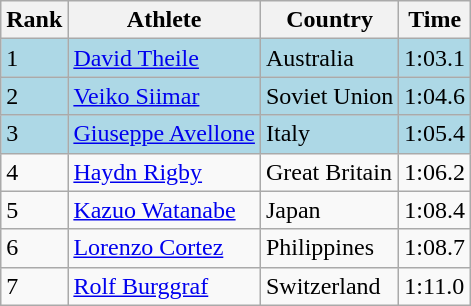<table class="wikitable">
<tr>
<th>Rank</th>
<th>Athlete</th>
<th>Country</th>
<th>Time</th>
</tr>
<tr bgcolor=lightblue>
<td>1</td>
<td><a href='#'>David Theile</a></td>
<td>Australia</td>
<td>1:03.1</td>
</tr>
<tr bgcolor=lightblue>
<td>2</td>
<td><a href='#'>Veiko Siimar</a></td>
<td>Soviet Union</td>
<td>1:04.6</td>
</tr>
<tr bgcolor=lightblue>
<td>3</td>
<td><a href='#'>Giuseppe Avellone</a></td>
<td>Italy</td>
<td>1:05.4</td>
</tr>
<tr>
<td>4</td>
<td><a href='#'>Haydn Rigby</a></td>
<td>Great Britain</td>
<td>1:06.2</td>
</tr>
<tr>
<td>5</td>
<td><a href='#'>Kazuo Watanabe</a></td>
<td>Japan</td>
<td>1:08.4</td>
</tr>
<tr>
<td>6</td>
<td><a href='#'>Lorenzo Cortez</a></td>
<td>Philippines</td>
<td>1:08.7</td>
</tr>
<tr>
<td>7</td>
<td><a href='#'>Rolf Burggraf</a></td>
<td>Switzerland</td>
<td>1:11.0</td>
</tr>
</table>
